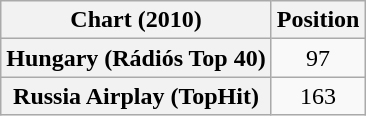<table class="wikitable plainrowheaders" style="text-align:center">
<tr>
<th scope="col">Chart (2010)</th>
<th scope="col">Position</th>
</tr>
<tr>
<th scope="row">Hungary (Rádiós Top 40)</th>
<td>97</td>
</tr>
<tr>
<th scope="row">Russia Airplay (TopHit)</th>
<td>163</td>
</tr>
</table>
